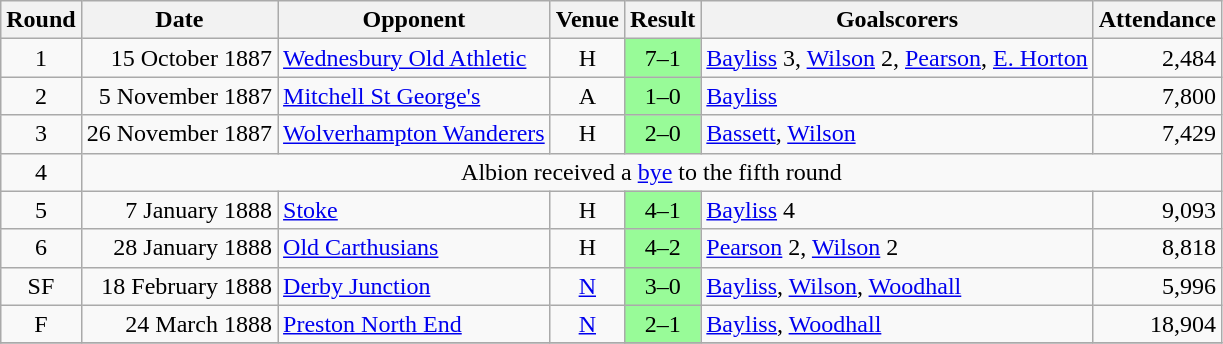<table class="wikitable">
<tr>
<th>Round</th>
<th>Date</th>
<th>Opponent</th>
<th>Venue</th>
<th>Result</th>
<th>Goalscorers</th>
<th>Attendance</th>
</tr>
<tr>
<td align="center">1</td>
<td align="right">15 October 1887</td>
<td><a href='#'>Wednesbury Old Athletic</a></td>
<td align="center">H</td>
<td align="center" bgcolor="PaleGreen">7–1</td>
<td><a href='#'>Bayliss</a> 3, <a href='#'>Wilson</a> 2, <a href='#'>Pearson</a>, <a href='#'>E. Horton</a></td>
<td align="right">2,484</td>
</tr>
<tr>
<td align="center">2</td>
<td align="right">5 November 1887</td>
<td><a href='#'>Mitchell St George's</a></td>
<td align="center">A</td>
<td align="center" bgcolor="PaleGreen">1–0</td>
<td><a href='#'>Bayliss</a></td>
<td align="right">7,800</td>
</tr>
<tr>
<td align="center">3</td>
<td align="right">26 November 1887</td>
<td><a href='#'>Wolverhampton Wanderers</a></td>
<td align="center">H</td>
<td align="center" bgcolor="PaleGreen">2–0</td>
<td><a href='#'>Bassett</a>, <a href='#'>Wilson</a></td>
<td align="right">7,429</td>
</tr>
<tr>
<td align="center">4</td>
<td align="center" colspan="6">Albion received a <a href='#'>bye</a> to the fifth round</td>
</tr>
<tr>
<td align="center">5</td>
<td align="right">7 January 1888</td>
<td><a href='#'>Stoke</a></td>
<td align="center">H</td>
<td align="center" bgcolor="PaleGreen">4–1</td>
<td><a href='#'>Bayliss</a> 4</td>
<td align="right">9,093</td>
</tr>
<tr>
<td align="center">6</td>
<td align="right">28 January 1888</td>
<td><a href='#'>Old Carthusians</a></td>
<td align="center">H</td>
<td align="center" bgcolor="PaleGreen">4–2</td>
<td><a href='#'>Pearson</a> 2, <a href='#'>Wilson</a> 2</td>
<td align="right">8,818</td>
</tr>
<tr>
<td align="center">SF</td>
<td align="right">18 February 1888</td>
<td><a href='#'>Derby Junction</a></td>
<td align="center"><a href='#'>N</a></td>
<td align="center" bgcolor="PaleGreen">3–0</td>
<td><a href='#'>Bayliss</a>, <a href='#'>Wilson</a>, <a href='#'>Woodhall</a></td>
<td align="right">5,996</td>
</tr>
<tr>
<td align="center">F</td>
<td align="right">24 March 1888</td>
<td><a href='#'>Preston North End</a></td>
<td align="center"><a href='#'>N</a></td>
<td align="center" bgcolor="PaleGreen">2–1</td>
<td><a href='#'>Bayliss</a>, <a href='#'>Woodhall</a></td>
<td align="right">18,904</td>
</tr>
<tr>
</tr>
</table>
